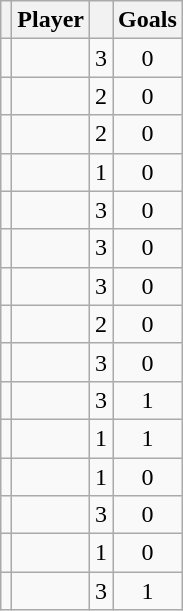<table class="wikitable sortable" style="text-align:center;">
<tr>
<th></th>
<th>Player</th>
<th></th>
<th>Goals</th>
</tr>
<tr>
<td></td>
<td align="left"></td>
<td>3</td>
<td>0</td>
</tr>
<tr>
<td></td>
<td align="left"></td>
<td>2</td>
<td>0</td>
</tr>
<tr>
<td></td>
<td align="left"></td>
<td>2</td>
<td>0</td>
</tr>
<tr>
<td></td>
<td align="left"></td>
<td>1</td>
<td>0</td>
</tr>
<tr>
<td></td>
<td align="left"></td>
<td>3</td>
<td>0</td>
</tr>
<tr>
<td></td>
<td align="left"></td>
<td>3</td>
<td>0</td>
</tr>
<tr>
<td></td>
<td align="left"></td>
<td>3</td>
<td>0</td>
</tr>
<tr>
<td></td>
<td align="left"></td>
<td>2</td>
<td>0</td>
</tr>
<tr>
<td></td>
<td align="left"></td>
<td>3</td>
<td>0</td>
</tr>
<tr>
<td></td>
<td align="left"></td>
<td>3</td>
<td>1</td>
</tr>
<tr>
<td></td>
<td align="left"></td>
<td>1</td>
<td>1</td>
</tr>
<tr>
<td></td>
<td align="left"></td>
<td>1</td>
<td>0</td>
</tr>
<tr>
<td></td>
<td align="left"></td>
<td>3</td>
<td>0</td>
</tr>
<tr>
<td></td>
<td align="left"></td>
<td>1</td>
<td>0</td>
</tr>
<tr>
<td></td>
<td align="left"></td>
<td>3</td>
<td>1</td>
</tr>
</table>
